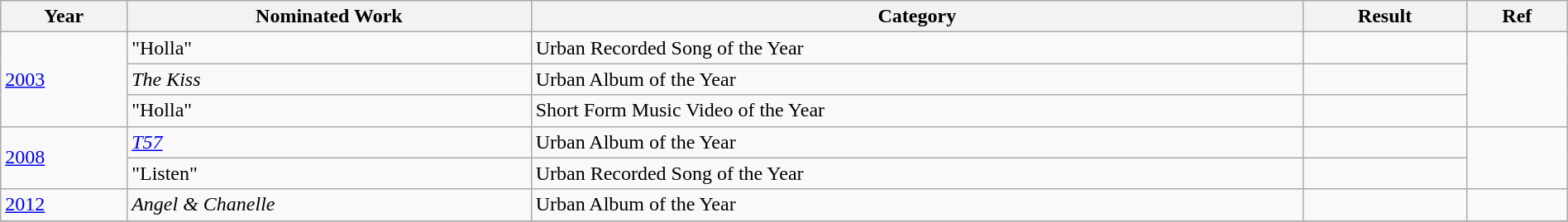<table class="wikitable" width="100%">
<tr>
<th>Year</th>
<th>Nominated Work</th>
<th>Category</th>
<th>Result</th>
<th>Ref</th>
</tr>
<tr>
<td rowspan="3"><a href='#'>2003</a></td>
<td>"Holla"</td>
<td>Urban Recorded Song of the Year</td>
<td></td>
<td rowspan="3" align="center"></td>
</tr>
<tr>
<td><em>The Kiss</em></td>
<td>Urban Album of the Year</td>
<td></td>
</tr>
<tr>
<td>"Holla"</td>
<td>Short Form Music Video of the Year</td>
<td></td>
</tr>
<tr>
<td rowspan="2"><a href='#'>2008</a></td>
<td><em><a href='#'>T57</a></em></td>
<td>Urban Album of the Year</td>
<td></td>
<td rowspan="2" align="center"></td>
</tr>
<tr>
<td>"Listen"</td>
<td>Urban Recorded Song of the Year</td>
<td></td>
</tr>
<tr>
<td><a href='#'>2012</a></td>
<td><em>Angel & Chanelle</em></td>
<td>Urban Album of the Year</td>
<td></td>
<td align="center"></td>
</tr>
<tr>
</tr>
</table>
